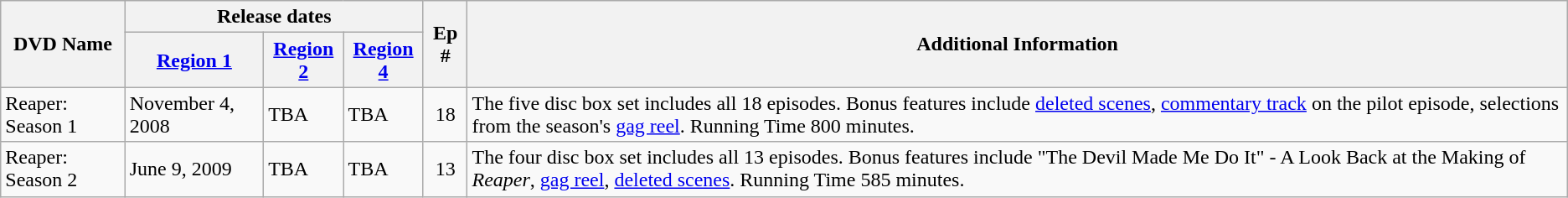<table class="wikitable">
<tr>
<th rowspan=2>DVD Name</th>
<th colspan=3>Release dates</th>
<th rowspan=2>Ep #</th>
<th rowspan=2>Additional Information</th>
</tr>
<tr>
<th><a href='#'>Region 1</a></th>
<th><a href='#'>Region 2</a></th>
<th><a href='#'>Region 4</a></th>
</tr>
<tr>
<td>Reaper: Season 1</td>
<td>November 4, 2008</td>
<td>TBA</td>
<td>TBA</td>
<td style="text-align:center;">18</td>
<td>The five disc box set includes all 18 episodes. Bonus features include <a href='#'>deleted scenes</a>, <a href='#'>commentary track</a> on the pilot episode, selections from the season's <a href='#'>gag reel</a>. Running Time 800 minutes.</td>
</tr>
<tr>
<td>Reaper: Season 2</td>
<td>June 9, 2009</td>
<td>TBA</td>
<td>TBA</td>
<td style="text-align:center;">13</td>
<td>The four disc box set includes all 13 episodes. Bonus features include "The Devil Made Me Do It" - A Look Back at the Making of <em>Reaper</em>, <a href='#'>gag reel</a>, <a href='#'>deleted scenes</a>. Running Time 585 minutes.</td>
</tr>
</table>
